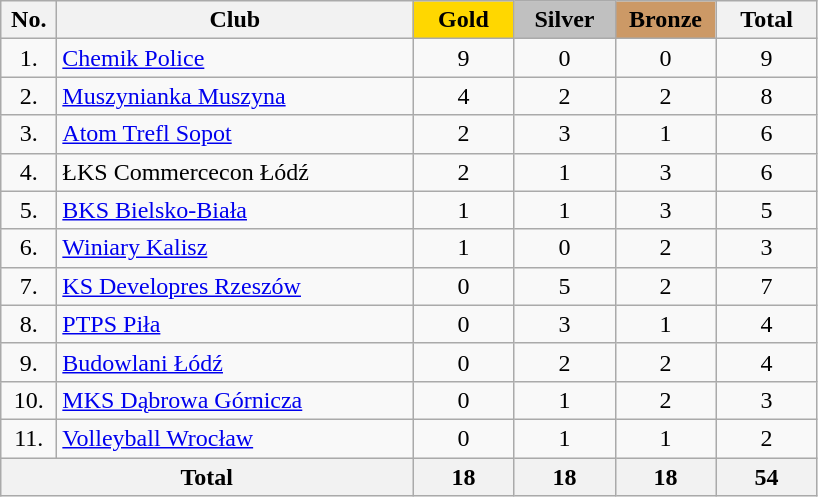<table class="wikitable">
<tr class="hintergrundfarbe5">
<th width="30">No.</th>
<th width="230">Club</th>
<th style="background:#FFD700;" width="60">Gold</th>
<th style="background:#C0C0C0;" width="60">Silver</th>
<th style="background:#CC9966;" width="60">Bronze</th>
<th width="60">Total</th>
</tr>
<tr>
<td align=center>1.</td>
<td><a href='#'>Chemik Police</a></td>
<td align=center>9</td>
<td align=center>0</td>
<td align=center>0</td>
<td align=center>9</td>
</tr>
<tr>
<td align=center>2.</td>
<td><a href='#'>Muszynianka Muszyna</a></td>
<td align=center>4</td>
<td align=center>2</td>
<td align=center>2</td>
<td align=center>8</td>
</tr>
<tr>
<td align=center>3.</td>
<td><a href='#'>Atom Trefl Sopot</a></td>
<td align=center>2</td>
<td align=center>3</td>
<td align=center>1</td>
<td align=center>6</td>
</tr>
<tr>
<td align=center>4.</td>
<td>ŁKS Commercecon Łódź</td>
<td align=center>2</td>
<td align=center>1</td>
<td align=center>3</td>
<td align=center>6</td>
</tr>
<tr>
<td align=center>5.</td>
<td><a href='#'>BKS Bielsko-Biała</a></td>
<td align=center>1</td>
<td align=center>1</td>
<td align=center>3</td>
<td align=center>5</td>
</tr>
<tr>
<td align=center>6.</td>
<td><a href='#'>Winiary Kalisz</a></td>
<td align=center>1</td>
<td align=center>0</td>
<td align=center>2</td>
<td align=center>3</td>
</tr>
<tr>
<td align=center>7.</td>
<td><a href='#'>KS Developres Rzeszów</a></td>
<td align=center>0</td>
<td align=center>5</td>
<td align=center>2</td>
<td align=center>7</td>
</tr>
<tr>
<td align=center>8.</td>
<td><a href='#'>PTPS Piła</a></td>
<td align=center>0</td>
<td align=center>3</td>
<td align=center>1</td>
<td align=center>4</td>
</tr>
<tr>
<td align=center>9.</td>
<td><a href='#'>Budowlani Łódź</a></td>
<td align=center>0</td>
<td align=center>2</td>
<td align=center>2</td>
<td align=center>4</td>
</tr>
<tr>
<td align=center>10.</td>
<td><a href='#'>MKS Dąbrowa Górnicza</a></td>
<td align=center>0</td>
<td align=center>1</td>
<td align=center>2</td>
<td align=center>3</td>
</tr>
<tr>
<td align=center>11.</td>
<td><a href='#'>Volleyball Wrocław</a></td>
<td align=center>0</td>
<td align=center>1</td>
<td align=center>1</td>
<td align=center>2</td>
</tr>
<tr>
<th colspan=2>Total</th>
<th>18</th>
<th>18</th>
<th>18</th>
<th>54</th>
</tr>
</table>
